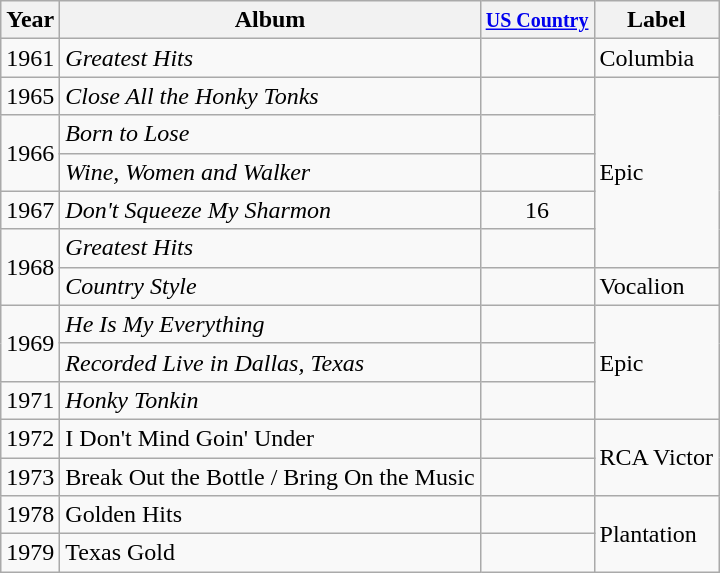<table class="wikitable">
<tr>
<th>Year</th>
<th>Album</th>
<th><small><a href='#'>US Country</a></small></th>
<th>Label</th>
</tr>
<tr>
<td>1961</td>
<td><em>Greatest Hits</em></td>
<td></td>
<td>Columbia</td>
</tr>
<tr>
<td>1965</td>
<td><em>Close All the Honky Tonks</em></td>
<td></td>
<td rowspan="5">Epic</td>
</tr>
<tr>
<td rowspan="2">1966</td>
<td><em>Born to Lose</em></td>
<td></td>
</tr>
<tr>
<td><em>Wine, Women and Walker</em></td>
<td></td>
</tr>
<tr>
<td>1967</td>
<td><em>Don't Squeeze My Sharmon</em></td>
<td align="center">16</td>
</tr>
<tr>
<td rowspan="2">1968</td>
<td><em>Greatest Hits</em></td>
<td></td>
</tr>
<tr>
<td><em>Country Style</em></td>
<td></td>
<td rowspan="1">Vocalion</td>
</tr>
<tr>
<td rowspan="2">1969</td>
<td><em>He Is My Everything</em></td>
<td></td>
<td rowspan="3">Epic</td>
</tr>
<tr>
<td><em>Recorded Live in Dallas, Texas</em></td>
<td></td>
</tr>
<tr>
<td>1971</td>
<td><em>Honky Tonkin<strong></td>
<td></td>
</tr>
<tr>
<td>1972</td>
<td></em>I Don't Mind Goin' Under<em></td>
<td></td>
<td rowspan="2">RCA Victor</td>
</tr>
<tr>
<td>1973</td>
<td></em>Break Out the Bottle / Bring On the Music<em></td>
<td></td>
</tr>
<tr>
<td>1978</td>
<td></em>Golden Hits<em></td>
<td></td>
<td rowspan="2">Plantation</td>
</tr>
<tr>
<td>1979</td>
<td></em>Texas Gold<em></td>
<td></td>
</tr>
</table>
